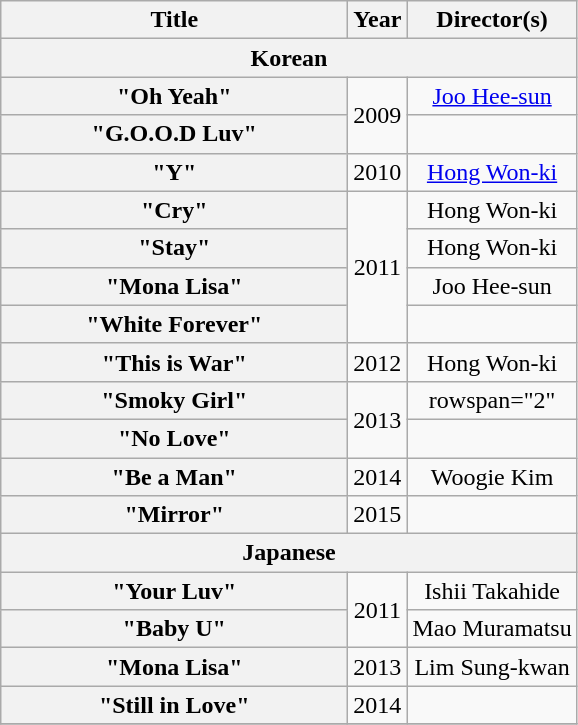<table class="wikitable plainrowheaders" style="text-align:center;">
<tr>
<th scope="col" style="width:14em;">Title</th>
<th scope="col">Year</th>
<th scope="col">Director(s)</th>
</tr>
<tr>
<th colspan="3">Korean</th>
</tr>
<tr>
<th scope="row">"Oh Yeah"</th>
<td rowspan="2">2009</td>
<td><a href='#'>Joo Hee-sun</a></td>
</tr>
<tr>
<th scope="row">"G.O.O.D Luv"</th>
<td></td>
</tr>
<tr>
<th scope="row">"Y"</th>
<td>2010</td>
<td><a href='#'>Hong Won-ki</a></td>
</tr>
<tr>
<th scope="row">"Cry"</th>
<td rowspan="4">2011</td>
<td>Hong Won-ki</td>
</tr>
<tr>
<th scope="row">"Stay"</th>
<td>Hong Won-ki</td>
</tr>
<tr>
<th scope="row">"Mona Lisa"</th>
<td>Joo Hee-sun</td>
</tr>
<tr>
<th scope="row">"White Forever"</th>
<td></td>
</tr>
<tr>
<th scope="row">"This is War"</th>
<td>2012</td>
<td>Hong Won-ki</td>
</tr>
<tr>
<th scope="row">"Smoky Girl"</th>
<td rowspan="2">2013</td>
<td>rowspan="2" </td>
</tr>
<tr>
<th scope="row">"No Love"</th>
</tr>
<tr>
<th scope="row">"Be a Man"</th>
<td>2014</td>
<td>Woogie Kim</td>
</tr>
<tr>
<th scope="row">"Mirror"</th>
<td>2015</td>
<td></td>
</tr>
<tr>
<th colspan="3">Japanese</th>
</tr>
<tr>
<th scope="row">"Your Luv"</th>
<td rowspan="2">2011</td>
<td>Ishii Takahide</td>
</tr>
<tr>
<th scope="row">"Baby U"</th>
<td>Mao Muramatsu</td>
</tr>
<tr>
<th scope="row">"Mona Lisa"</th>
<td>2013</td>
<td>Lim Sung-kwan</td>
</tr>
<tr>
<th scope="row">"Still in Love"</th>
<td>2014</td>
<td></td>
</tr>
<tr>
</tr>
</table>
